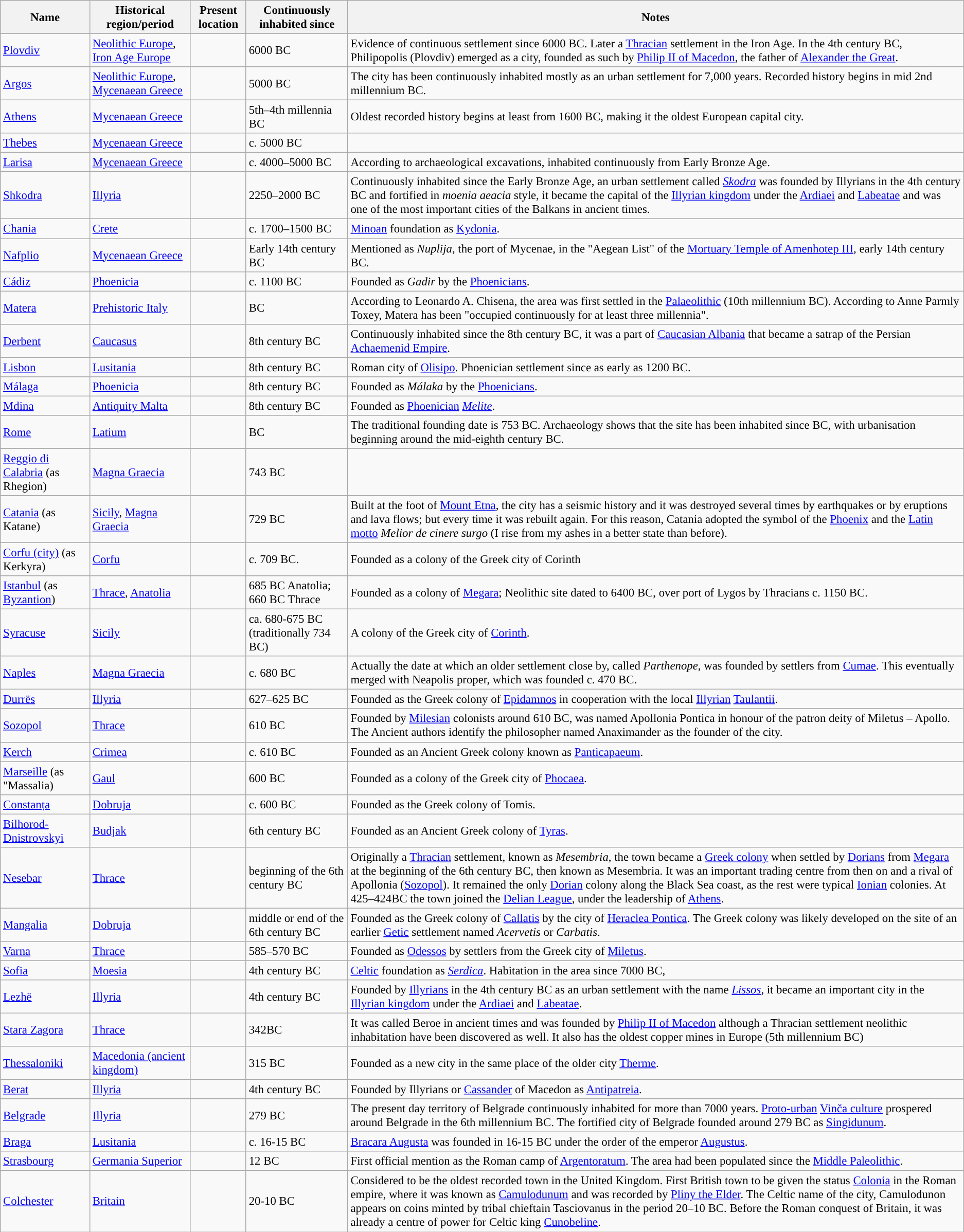<table class="wikitable sortable" style="font-size:95%">
<tr>
<th>Name</th>
<th>Historical region/period</th>
<th>Present location</th>
<th data-sort-type="number">Continuously<br>inhabited since</th>
<th class="unsortable">Notes</th>
</tr>
<tr>
<td><a href='#'>Plovdiv</a></td>
<td><a href='#'>Neolithic Europe</a>, <a href='#'>Iron Age Europe</a></td>
<td></td>
<td>6000 BC</td>
<td>Evidence of continuous settlement since 6000 BC. Later a <a href='#'>Thracian</a> settlement in the Iron Age. In the 4th century BC, Philipopolis (Plovdiv) emerged as a city, founded as such by <a href='#'>Philip II of Macedon</a>, the father of <a href='#'>Alexander the Great</a>.</td>
</tr>
<tr>
<td><a href='#'>Argos</a></td>
<td><a href='#'>Neolithic Europe</a>, <a href='#'>Mycenaean Greece</a></td>
<td></td>
<td data-sort-value=>5000 BC</td>
<td>The city has been continuously inhabited mostly as an urban settlement for 7,000 years. Recorded history begins in mid 2nd millennium BC.</td>
</tr>
<tr>
<td><a href='#'>Athens</a></td>
<td><a href='#'>Mycenaean Greece</a></td>
<td></td>
<td data-sort-value="-4000">5th–4th millennia BC</td>
<td>Oldest recorded history begins at least from 1600 BC, making it the oldest European capital city.</td>
</tr>
<tr>
<td><a href='#'>Thebes</a></td>
<td><a href='#'>Mycenaean Greece</a></td>
<td></td>
<td data-sort-value="-3000">c. 5000 BC</td>
<td></td>
</tr>
<tr>
<td><a href='#'>Larisa</a></td>
<td><a href='#'>Mycenaean Greece</a></td>
<td></td>
<td data-sort-value="-4000">c. 4000–5000 BC</td>
<td>According to archaeological excavations, inhabited continuously from Early Bronze Age.</td>
</tr>
<tr>
<td><a href='#'>Shkodra</a></td>
<td><a href='#'>Illyria</a></td>
<td></td>
<td data-sort-value="-400">2250–2000 BC</td>
<td>Continuously inhabited since the Early Bronze Age, an urban settlement called <em><a href='#'>Skodra</a></em> was founded by Illyrians in the 4th century BC and fortified in <em>moenia aeacia</em> style, it became the capital of the <a href='#'>Illyrian kingdom</a> under the <a href='#'>Ardiaei</a> and <a href='#'>Labeatae</a> and was one of the most important cities of the Balkans in ancient times.</td>
</tr>
<tr>
<td><a href='#'>Chania</a></td>
<td><a href='#'>Crete</a></td>
<td></td>
<td data-sort-value="-1700">c. 1700–1500 BC</td>
<td><a href='#'>Minoan</a> foundation as <a href='#'>Kydonia</a>.</td>
</tr>
<tr>
<td><a href='#'>Nafplio</a></td>
<td><a href='#'>Mycenaean Greece</a></td>
<td></td>
<td data-sort-value="-1400 BC">Early 14th century BC</td>
<td>Mentioned as <em>Nuplija</em>, the port of Mycenae, in the "Aegean List" of the <a href='#'>Mortuary Temple of Amenhotep III</a>, early 14th century BC.</td>
</tr>
<tr>
<td><a href='#'>Cádiz</a></td>
<td><a href='#'>Phoenicia</a></td>
<td></td>
<td data-sort-value="-1100 BC">c. 1100 BC</td>
<td>Founded as <em>Gadir</em> by the <a href='#'>Phoenicians</a>.</td>
</tr>
<tr>
<td><a href='#'>Matera</a></td>
<td><a href='#'>Prehistoric Italy</a></td>
<td></td>
<td data-sort-value=>BC</td>
<td>According to Leonardo A. Chisena, the area was first settled in the <a href='#'>Palaeolithic</a> (10th millennium BC). According to Anne Parmly Toxey, Matera has been "occupied continuously for at least three millennia".</td>
</tr>
<tr>
<td><a href='#'>Derbent</a></td>
<td><a href='#'>Caucasus</a></td>
<td></td>
<td data-sort-value="-8th century BC">8th century BC</td>
<td>Continuously inhabited since the 8th century BC, it was a part of <a href='#'>Caucasian Albania</a> that became a satrap of the Persian <a href='#'>Achaemenid Empire</a>.</td>
</tr>
<tr>
<td><a href='#'>Lisbon</a></td>
<td><a href='#'>Lusitania</a></td>
<td></td>
<td data-sort-value="-800">8th century BC</td>
<td>Roman city of <a href='#'>Olisipo</a>. Phoenician settlement since as early as 1200 BC.</td>
</tr>
<tr>
<td><a href='#'>Málaga</a></td>
<td><a href='#'>Phoenicia</a></td>
<td></td>
<td data-sort-value="-800">8th century BC</td>
<td>Founded as <em>Málaka</em> by the <a href='#'>Phoenicians</a>.</td>
</tr>
<tr>
<td><a href='#'>Mdina</a></td>
<td><a href='#'>Antiquity Malta</a></td>
<td></td>
<td data-sort-value="-800">8th century BC</td>
<td>Founded as <a href='#'>Phoenician</a> <em><a href='#'>Melite</a></em>.</td>
</tr>
<tr>
<td><a href='#'>Rome</a></td>
<td><a href='#'>Latium</a></td>
<td></td>
<td data-sort-value="-753"> BC</td>
<td>The traditional founding date is 753 BC. Archaeology shows that the site has been inhabited since  BC, with urbanisation beginning around the mid-eighth century BC.</td>
</tr>
<tr>
<td><a href='#'>Reggio di Calabria</a> (as Rhegion)</td>
<td><a href='#'>Magna Graecia</a></td>
<td></td>
<td data-sort-value="-743">743 BC</td>
<td></td>
</tr>
<tr>
<td><a href='#'>Catania</a> (as Katane)</td>
<td><a href='#'>Sicily</a>, <a href='#'>Magna Graecia</a></td>
<td></td>
<td data-sort-value="-729">729 BC</td>
<td>Built at the foot of <a href='#'>Mount Etna</a>, the city has a seismic history and it was destroyed several times by earthquakes or by eruptions and lava flows; but every time it was rebuilt again. For this reason, Catania adopted the symbol of the <a href='#'>Phoenix</a> and the <a href='#'>Latin</a> <a href='#'>motto</a> <em>Melior de cinere surgo</em> (I rise from my ashes in a better state than before).</td>
</tr>
<tr>
<td><a href='#'>Corfu (city)</a> (as Kerkyra)</td>
<td><a href='#'>Corfu</a></td>
<td></td>
<td data-sort-value="-709">c. 709 BC.</td>
<td>Founded as a colony of the Greek city of Corinth</td>
</tr>
<tr>
<td><a href='#'>Istanbul</a> (as <a href='#'>Byzantion</a>)</td>
<td><a href='#'>Thrace</a>, <a href='#'>Anatolia</a></td>
<td></td>
<td data-sort-value="-685">685 BC Anatolia; 660 BC Thrace</td>
<td>Founded as a colony of <a href='#'>Megara</a>; Neolithic site dated to 6400 BC, over port of Lygos by Thracians c. 1150 BC.</td>
</tr>
<tr>
<td><a href='#'>Syracuse</a></td>
<td><a href='#'>Sicily</a></td>
<td></td>
<td data-sort-value="-680">ca. 680-675 BC (traditionally 734 BC)</td>
<td>A colony of the Greek city of <a href='#'>Corinth</a>.</td>
</tr>
<tr>
<td><a href='#'>Naples</a></td>
<td><a href='#'>Magna Graecia</a></td>
<td></td>
<td data-sort-value="-680">c. 680 BC</td>
<td>Actually the date at which an older settlement close by, called <em>Parthenope</em>, was founded by settlers from <a href='#'>Cumae</a>. This eventually merged with Neapolis proper, which was founded c. 470 BC.</td>
</tr>
<tr>
<td><a href='#'>Durrës</a></td>
<td><a href='#'>Illyria</a></td>
<td></td>
<td data-sort-value="-627">627–625 BC</td>
<td>Founded as the Greek colony of <a href='#'>Epidamnos</a> in cooperation with the local <a href='#'>Illyrian</a> <a href='#'>Taulantii</a>.</td>
</tr>
<tr>
<td><a href='#'>Sozopol</a></td>
<td><a href='#'>Thrace</a></td>
<td></td>
<td data-sort-value="-610">610 BC</td>
<td>Founded by <a href='#'>Milesian</a> colonists around 610 BC, was named Apollonia Pontica in honour of the patron deity of Miletus – Apollo. The Ancient authors identify the philosopher named Anaximander as the founder of the city.</td>
</tr>
<tr>
<td><a href='#'>Kerch</a></td>
<td><a href='#'>Crimea</a></td>
<td></td>
<td data-sort-value="-1000">c. 610 BC</td>
<td>Founded as an Ancient Greek colony known as <a href='#'>Panticapaeum</a>.</td>
</tr>
<tr>
<td><a href='#'>Marseille</a> (as "Massalia)</td>
<td><a href='#'>Gaul</a></td>
<td></td>
<td data-sort-value="-600">600 BC</td>
<td>Founded as a colony of the Greek city of <a href='#'>Phocaea</a>.</td>
</tr>
<tr>
<td><a href='#'>Constanța</a></td>
<td><a href='#'>Dobruja</a></td>
<td></td>
<td data-sort-value="-600">c. 600 BC</td>
<td>Founded as the Greek colony of Tomis.</td>
</tr>
<tr>
<td><a href='#'>Bilhorod-Dnistrovskyi</a></td>
<td><a href='#'>Budjak</a></td>
<td></td>
<td>6th century BC</td>
<td>Founded as an Ancient Greek colony of <a href='#'>Tyras</a>.</td>
</tr>
<tr>
<td><a href='#'>Nesebar</a></td>
<td><a href='#'>Thrace</a></td>
<td></td>
<td data-sort-value="-585">beginning of the 6th century BC</td>
<td>Originally a <a href='#'>Thracian</a> settlement, known as <em>Mesembria</em>, the town became a <a href='#'>Greek colony</a> when settled by <a href='#'>Dorians</a> from <a href='#'>Megara</a> at the beginning of the 6th century BC, then known as Mesembria. It was an important trading centre from then on and a rival of Apollonia (<a href='#'>Sozopol</a>). It remained the only <a href='#'>Dorian</a> colony along the Black Sea coast, as the rest were typical <a href='#'>Ionian</a> colonies. At 425–424BC the town joined the <a href='#'>Delian League</a>, under the leadership of <a href='#'>Athens</a>.</td>
</tr>
<tr>
<td><a href='#'>Mangalia</a></td>
<td><a href='#'>Dobruja</a></td>
<td></td>
<td data-sort-value="-600">middle or end of the 6th century BC</td>
<td>Founded as the Greek colony of <a href='#'>Callatis</a> by the city of <a href='#'>Heraclea Pontica</a>. The Greek colony was likely developed on the site of an earlier <a href='#'>Getic</a> settlement named <em>Acervetis</em> or <em>Carbatis</em>.</td>
</tr>
<tr>
<td><a href='#'>Varna</a></td>
<td><a href='#'>Thrace</a></td>
<td></td>
<td data-sort-value="-585">585–570 BC</td>
<td>Founded as <a href='#'>Odessos</a> by settlers from the Greek city of <a href='#'>Miletus</a>.</td>
</tr>
<tr>
<td><a href='#'>Sofia</a></td>
<td><a href='#'>Moesia</a></td>
<td></td>
<td data-sort-value="-400">4th century BC</td>
<td><a href='#'>Celtic</a> foundation as <em><a href='#'>Serdica</a></em>. Habitation in the area since 7000 BC,</td>
</tr>
<tr>
<td><a href='#'>Lezhë</a></td>
<td><a href='#'>Illyria</a></td>
<td></td>
<td data-sort-value="-400">4th century BC</td>
<td>Founded by <a href='#'>Illyrians</a> in the 4th century BC as an urban settlement with the name <em><a href='#'>Lissos</a></em>, it became an important city in the <a href='#'>Illyrian kingdom</a> under the <a href='#'>Ardiaei</a> and <a href='#'>Labeatae</a>.</td>
</tr>
<tr>
<td><a href='#'>Stara Zagora</a></td>
<td><a href='#'>Thrace</a></td>
<td></td>
<td data-sort-value="-342">342BC</td>
<td>It was called Beroe in ancient times and was founded by <a href='#'>Philip II of Macedon</a> although a Thracian settlement neolithic inhabitation have been discovered as well. It also has the oldest copper mines in Europe (5th millennium BC)</td>
</tr>
<tr>
<td><a href='#'>Thessaloniki</a></td>
<td><a href='#'>Macedonia (ancient kingdom)</a></td>
<td></td>
<td data-sort-value="-315">315 BC</td>
<td>Founded as a new city in the same place of the older city <a href='#'>Therme</a>.</td>
</tr>
<tr>
<td><a href='#'>Berat</a></td>
<td><a href='#'>Illyria</a></td>
<td></td>
<td data-sort-value="-314">4th century BC</td>
<td>Founded by Illyrians or <a href='#'>Cassander</a> of Macedon as <a href='#'>Antipatreia</a>.</td>
</tr>
<tr>
<td><a href='#'>Belgrade</a></td>
<td><a href='#'>Illyria</a></td>
<td></td>
<td data-sort-value="-279">279 BC</td>
<td>The present day territory of Belgrade continuously inhabited for more than 7000 years. <a href='#'>Proto-urban</a> <a href='#'>Vinča culture</a> prospered around Belgrade in the 6th millennium BC. The fortified city of Belgrade founded around 279 BC as <a href='#'>Singidunum</a>.</td>
</tr>
<tr>
<td><a href='#'>Braga</a></td>
<td><a href='#'>Lusitania</a></td>
<td></td>
<td data-sort-value="-16">c. 16-15 BC</td>
<td><a href='#'>Bracara Augusta</a> was founded in 16-15 BC under the order of the emperor <a href='#'>Augustus</a>.</td>
</tr>
<tr>
<td><a href='#'>Strasbourg</a></td>
<td><a href='#'>Germania Superior</a></td>
<td></td>
<td data-sort-value="-12">12 BC</td>
<td>First official mention as the Roman camp of <a href='#'>Argentoratum</a>. The area had been populated since the <a href='#'>Middle Paleolithic</a>.</td>
</tr>
<tr>
<td><a href='#'>Colchester</a></td>
<td><a href='#'>Britain</a></td>
<td></td>
<td data-sort-value="-1000">20-10 BC</td>
<td>Considered to be the oldest recorded town in the United Kingdom. First British town to be given the status <a href='#'>Colonia</a> in the Roman empire, where it was known as <a href='#'>Camulodunum</a> and was recorded by <a href='#'>Pliny the Elder</a>. The Celtic name of the city, Camulodunon appears on coins minted by tribal chieftain Tasciovanus in the period 20–10 BC. Before the Roman conquest of Britain, it was already a centre of power for Celtic king <a href='#'>Cunobeline</a>.</td>
</tr>
</table>
